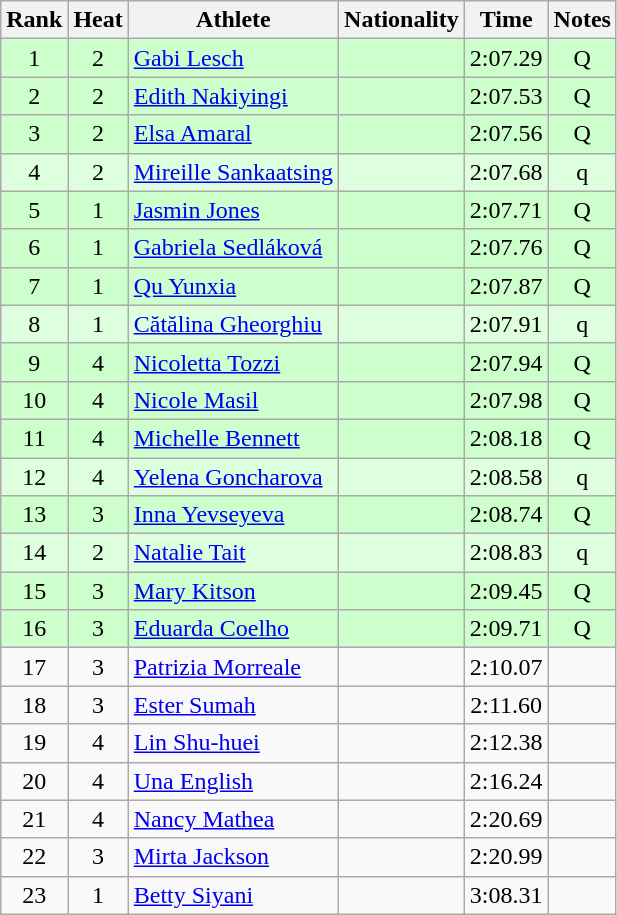<table class="wikitable sortable" style="text-align:center">
<tr>
<th>Rank</th>
<th>Heat</th>
<th>Athlete</th>
<th>Nationality</th>
<th>Time</th>
<th>Notes</th>
</tr>
<tr bgcolor=ccffcc>
<td>1</td>
<td>2</td>
<td align=left><a href='#'>Gabi Lesch</a></td>
<td align=left></td>
<td>2:07.29</td>
<td>Q</td>
</tr>
<tr bgcolor=ccffcc>
<td>2</td>
<td>2</td>
<td align=left><a href='#'>Edith Nakiyingi</a></td>
<td align=left></td>
<td>2:07.53</td>
<td>Q</td>
</tr>
<tr bgcolor=ccffcc>
<td>3</td>
<td>2</td>
<td align=left><a href='#'>Elsa Amaral</a></td>
<td align=left></td>
<td>2:07.56</td>
<td>Q</td>
</tr>
<tr bgcolor=ddffdd>
<td>4</td>
<td>2</td>
<td align=left><a href='#'>Mireille Sankaatsing</a></td>
<td align=left></td>
<td>2:07.68</td>
<td>q</td>
</tr>
<tr bgcolor=ccffcc>
<td>5</td>
<td>1</td>
<td align=left><a href='#'>Jasmin Jones</a></td>
<td align=left></td>
<td>2:07.71</td>
<td>Q</td>
</tr>
<tr bgcolor=ccffcc>
<td>6</td>
<td>1</td>
<td align=left><a href='#'>Gabriela Sedláková</a></td>
<td align=left></td>
<td>2:07.76</td>
<td>Q</td>
</tr>
<tr bgcolor=ccffcc>
<td>7</td>
<td>1</td>
<td align=left><a href='#'>Qu Yunxia</a></td>
<td align=left></td>
<td>2:07.87</td>
<td>Q</td>
</tr>
<tr bgcolor=ddffdd>
<td>8</td>
<td>1</td>
<td align=left><a href='#'>Cătălina Gheorghiu</a></td>
<td align=left></td>
<td>2:07.91</td>
<td>q</td>
</tr>
<tr bgcolor=ccffcc>
<td>9</td>
<td>4</td>
<td align=left><a href='#'>Nicoletta Tozzi</a></td>
<td align=left></td>
<td>2:07.94</td>
<td>Q</td>
</tr>
<tr bgcolor=ccffcc>
<td>10</td>
<td>4</td>
<td align=left><a href='#'>Nicole Masil</a></td>
<td align=left></td>
<td>2:07.98</td>
<td>Q</td>
</tr>
<tr bgcolor=ccffcc>
<td>11</td>
<td>4</td>
<td align=left><a href='#'>Michelle Bennett</a></td>
<td align=left></td>
<td>2:08.18</td>
<td>Q</td>
</tr>
<tr bgcolor=ddffdd>
<td>12</td>
<td>4</td>
<td align=left><a href='#'>Yelena Goncharova</a></td>
<td align=left></td>
<td>2:08.58</td>
<td>q</td>
</tr>
<tr bgcolor=ccffcc>
<td>13</td>
<td>3</td>
<td align=left><a href='#'>Inna Yevseyeva</a></td>
<td align=left></td>
<td>2:08.74</td>
<td>Q</td>
</tr>
<tr bgcolor=ddffdd>
<td>14</td>
<td>2</td>
<td align=left><a href='#'>Natalie Tait</a></td>
<td align=left></td>
<td>2:08.83</td>
<td>q</td>
</tr>
<tr bgcolor=ccffcc>
<td>15</td>
<td>3</td>
<td align=left><a href='#'>Mary Kitson</a></td>
<td align=left></td>
<td>2:09.45</td>
<td>Q</td>
</tr>
<tr bgcolor=ccffcc>
<td>16</td>
<td>3</td>
<td align=left><a href='#'>Eduarda Coelho</a></td>
<td align=left></td>
<td>2:09.71</td>
<td>Q</td>
</tr>
<tr>
<td>17</td>
<td>3</td>
<td align=left><a href='#'>Patrizia Morreale</a></td>
<td align=left></td>
<td>2:10.07</td>
<td></td>
</tr>
<tr>
<td>18</td>
<td>3</td>
<td align=left><a href='#'>Ester Sumah</a></td>
<td align=left></td>
<td>2:11.60</td>
<td></td>
</tr>
<tr>
<td>19</td>
<td>4</td>
<td align=left><a href='#'>Lin Shu-huei</a></td>
<td align=left></td>
<td>2:12.38</td>
<td></td>
</tr>
<tr>
<td>20</td>
<td>4</td>
<td align=left><a href='#'>Una English</a></td>
<td align=left></td>
<td>2:16.24</td>
<td></td>
</tr>
<tr>
<td>21</td>
<td>4</td>
<td align=left><a href='#'>Nancy Mathea</a></td>
<td align=left></td>
<td>2:20.69</td>
<td></td>
</tr>
<tr>
<td>22</td>
<td>3</td>
<td align=left><a href='#'>Mirta Jackson</a></td>
<td align=left></td>
<td>2:20.99</td>
<td></td>
</tr>
<tr>
<td>23</td>
<td>1</td>
<td align=left><a href='#'>Betty Siyani</a></td>
<td align=left></td>
<td>3:08.31</td>
<td></td>
</tr>
</table>
